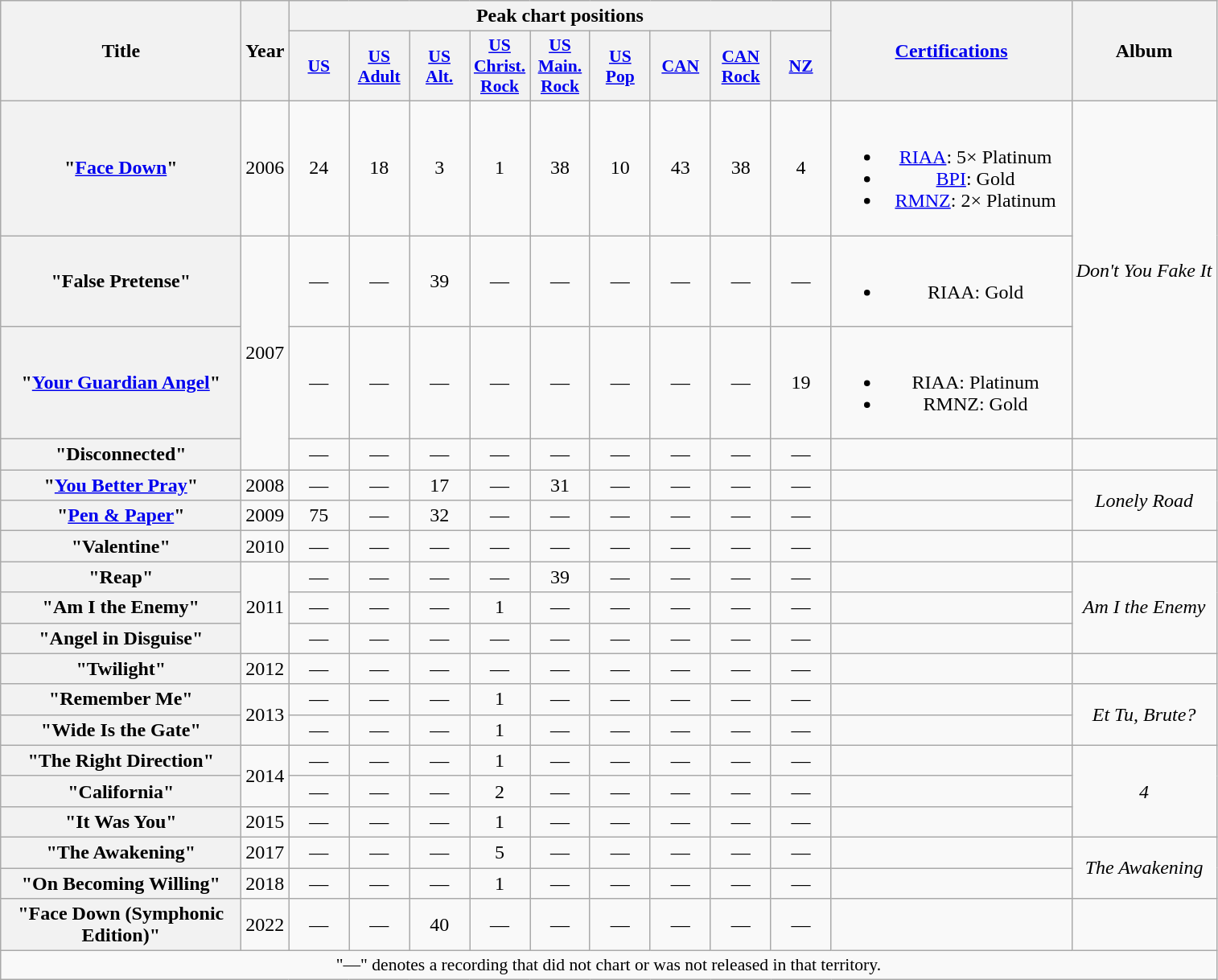<table class="wikitable plainrowheaders" style="text-align:center;">
<tr>
<th scope="col" rowspan="2" style="width:12em;">Title</th>
<th scope="col" rowspan="2">Year</th>
<th scope="col" colspan="9">Peak chart positions</th>
<th scope="col" rowspan="2" style="width:12em;"><a href='#'>Certifications</a></th>
<th scope="col" rowspan="2">Album</th>
</tr>
<tr>
<th scope="col" style="width:3em;font-size:90%;"><a href='#'>US</a><br></th>
<th scope="col" style="width:3em;font-size:90%;"><a href='#'>US<br>Adult</a><br></th>
<th scope="col" style="width:3em;font-size:90%;"><a href='#'>US<br>Alt.</a><br></th>
<th scope="col" style="width:3em;font-size:90%;"><a href='#'>US<br>Christ.<br>Rock</a><br></th>
<th scope="col" style="width:3em;font-size:90%;"><a href='#'>US<br>Main.<br>Rock</a><br></th>
<th scope="col" style="width:3em;font-size:90%;"><a href='#'>US<br>Pop</a><br></th>
<th scope="col" style="width:3em;font-size:90%;"><a href='#'>CAN</a><br></th>
<th scope="col" style="width:3em;font-size:90%;"><a href='#'>CAN<br>Rock</a><br></th>
<th scope="col" style="width:3em;font-size:90%;"><a href='#'>NZ</a><br></th>
</tr>
<tr>
<th scope="row">"<a href='#'>Face Down</a>"</th>
<td>2006</td>
<td>24</td>
<td>18</td>
<td>3</td>
<td>1</td>
<td>38</td>
<td>10</td>
<td>43</td>
<td>38</td>
<td>4</td>
<td><br><ul><li><a href='#'>RIAA</a>: 5× Platinum</li><li><a href='#'>BPI</a>: Gold</li><li><a href='#'>RMNZ</a>: 2× Platinum</li></ul></td>
<td rowspan="3"><em>Don't You Fake It</em></td>
</tr>
<tr>
<th scope="row">"False Pretense"</th>
<td rowspan="3">2007</td>
<td>—</td>
<td>—</td>
<td>39</td>
<td>—</td>
<td>—</td>
<td>—</td>
<td>—</td>
<td>—</td>
<td>—</td>
<td><br><ul><li>RIAA: Gold</li></ul></td>
</tr>
<tr>
<th scope="row">"<a href='#'>Your Guardian Angel</a>"</th>
<td>—</td>
<td>—</td>
<td>—</td>
<td>—</td>
<td>—</td>
<td>—</td>
<td>—</td>
<td>—</td>
<td>19</td>
<td><br><ul><li>RIAA: Platinum</li><li>RMNZ: Gold</li></ul></td>
</tr>
<tr>
<th scope="row">"Disconnected"</th>
<td>—</td>
<td>—</td>
<td>—</td>
<td>—</td>
<td>—</td>
<td>—</td>
<td>—</td>
<td>—</td>
<td>—</td>
<td></td>
<td></td>
</tr>
<tr>
<th scope="row">"<a href='#'>You Better Pray</a>"</th>
<td>2008</td>
<td>—</td>
<td>—</td>
<td>17</td>
<td>—</td>
<td>31</td>
<td>—</td>
<td>—</td>
<td>—</td>
<td>—</td>
<td></td>
<td rowspan="2"><em>Lonely Road</em></td>
</tr>
<tr>
<th scope="row">"<a href='#'>Pen & Paper</a>"</th>
<td>2009</td>
<td>75</td>
<td>—</td>
<td>32</td>
<td>—</td>
<td>—</td>
<td>—</td>
<td>—</td>
<td>—</td>
<td>—</td>
<td></td>
</tr>
<tr>
<th scope="row">"Valentine"</th>
<td>2010</td>
<td>—</td>
<td>—</td>
<td>—</td>
<td>—</td>
<td>—</td>
<td>—</td>
<td>—</td>
<td>—</td>
<td>—</td>
<td></td>
<td></td>
</tr>
<tr>
<th scope="row">"Reap"</th>
<td rowspan="3">2011</td>
<td>—</td>
<td>—</td>
<td>—</td>
<td>—</td>
<td>39</td>
<td>—</td>
<td>—</td>
<td>—</td>
<td>—</td>
<td></td>
<td rowspan="3"><em>Am I the Enemy</em></td>
</tr>
<tr>
<th scope="row">"Am I the Enemy"</th>
<td>—</td>
<td>—</td>
<td>—</td>
<td>1</td>
<td>—</td>
<td>—</td>
<td>—</td>
<td>—</td>
<td>—</td>
<td></td>
</tr>
<tr>
<th scope="row">"Angel in Disguise"</th>
<td>—</td>
<td>—</td>
<td>—</td>
<td>—</td>
<td>—</td>
<td>—</td>
<td>—</td>
<td>—</td>
<td>—</td>
<td></td>
</tr>
<tr>
<th scope="row">"Twilight"</th>
<td>2012</td>
<td>—</td>
<td>—</td>
<td>—</td>
<td>—</td>
<td>—</td>
<td>—</td>
<td>—</td>
<td>—</td>
<td>—</td>
<td></td>
<td></td>
</tr>
<tr>
<th scope="row">"Remember Me"</th>
<td rowspan="2">2013</td>
<td>—</td>
<td>—</td>
<td>—</td>
<td>1</td>
<td>—</td>
<td>—</td>
<td>—</td>
<td>—</td>
<td>—</td>
<td></td>
<td rowspan="2"><em>Et Tu, Brute?</em></td>
</tr>
<tr>
<th scope="row">"Wide Is the Gate"</th>
<td>—</td>
<td>—</td>
<td>—</td>
<td>1</td>
<td>—</td>
<td>—</td>
<td>—</td>
<td>—</td>
<td>—</td>
<td></td>
</tr>
<tr>
<th scope="row">"The Right Direction"</th>
<td rowspan="2">2014</td>
<td>—</td>
<td>—</td>
<td>—</td>
<td>1</td>
<td>—</td>
<td>—</td>
<td>—</td>
<td>—</td>
<td>—</td>
<td></td>
<td rowspan="3"><em>4</em></td>
</tr>
<tr>
<th scope="row">"California"</th>
<td>—</td>
<td>—</td>
<td>—</td>
<td>2</td>
<td>—</td>
<td>—</td>
<td>—</td>
<td>—</td>
<td>—</td>
<td></td>
</tr>
<tr>
<th scope="row">"It Was You"</th>
<td>2015</td>
<td>—</td>
<td>—</td>
<td>—</td>
<td>1</td>
<td>—</td>
<td>—</td>
<td>—</td>
<td>—</td>
<td>—</td>
<td></td>
</tr>
<tr>
<th scope="row">"The Awakening"</th>
<td>2017</td>
<td>—</td>
<td>—</td>
<td>—</td>
<td>5</td>
<td>—</td>
<td>—</td>
<td>—</td>
<td>—</td>
<td>—</td>
<td></td>
<td rowspan="2"><em>The Awakening</em></td>
</tr>
<tr>
<th scope="row">"On Becoming Willing"</th>
<td>2018</td>
<td>—</td>
<td>—</td>
<td>—</td>
<td>1</td>
<td>—</td>
<td>—</td>
<td>—</td>
<td>—</td>
<td>—</td>
<td></td>
</tr>
<tr>
<th scope="row">"Face Down (Symphonic Edition)"</th>
<td>2022</td>
<td>—</td>
<td>—</td>
<td>40</td>
<td>—</td>
<td>—</td>
<td>—</td>
<td>—</td>
<td>—</td>
<td>—</td>
<td></td>
<td></td>
</tr>
<tr>
<td colspan="14" style="font-size:90%">"—" denotes a recording that did not chart or was not released in that territory.</td>
</tr>
</table>
